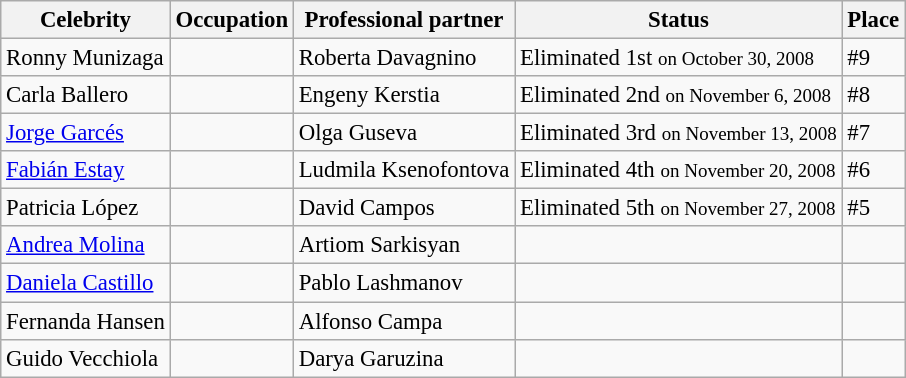<table class="wikitable" style="font-size: 95%;">
<tr>
<th>Celebrity</th>
<th>Occupation</th>
<th>Professional partner</th>
<th>Status</th>
<th>Place</th>
</tr>
<tr>
<td>Ronny Munizaga</td>
<td></td>
<td>Roberta Davagnino<br><td>Eliminated 1st <small>on October 30, 2008</small></td>
<td>#9</td>
</tr>
<tr>
<td>Carla Ballero</td>
<td></td>
<td>Engeny Kerstia<br><td>Eliminated 2nd <small>on November 6, 2008</small></td>
<td>#8</td>
</tr>
<tr>
<td><a href='#'>Jorge Garcés</a></td>
<td></td>
<td>Olga Guseva<br><td>Eliminated 3rd <small>on November 13, 2008</small></td>
<td>#7</td>
</tr>
<tr>
<td><a href='#'>Fabián Estay</a></td>
<td></td>
<td>Ludmila Ksenofontova<br><td>Eliminated 4th <small>on November 20, 2008</small></td>
<td>#6</td>
</tr>
<tr>
<td>Patricia López</td>
<td></td>
<td>David Campos<br><td>Eliminated 5th <small>on November 27, 2008</small></td>
<td>#5</td>
</tr>
<tr>
<td><a href='#'>Andrea Molina</a></td>
<td></td>
<td>Artiom Sarkisyan</td>
<td></td>
<td></td>
</tr>
<tr>
<td><a href='#'>Daniela Castillo</a></td>
<td></td>
<td>Pablo Lashmanov</td>
<td></td>
<td></td>
</tr>
<tr>
<td>Fernanda Hansen</td>
<td></td>
<td>Alfonso Campa</td>
<td></td>
<td></td>
</tr>
<tr>
<td>Guido Vecchiola</td>
<td></td>
<td>Darya Garuzina</td>
<td></td>
<td></td>
</tr>
</table>
